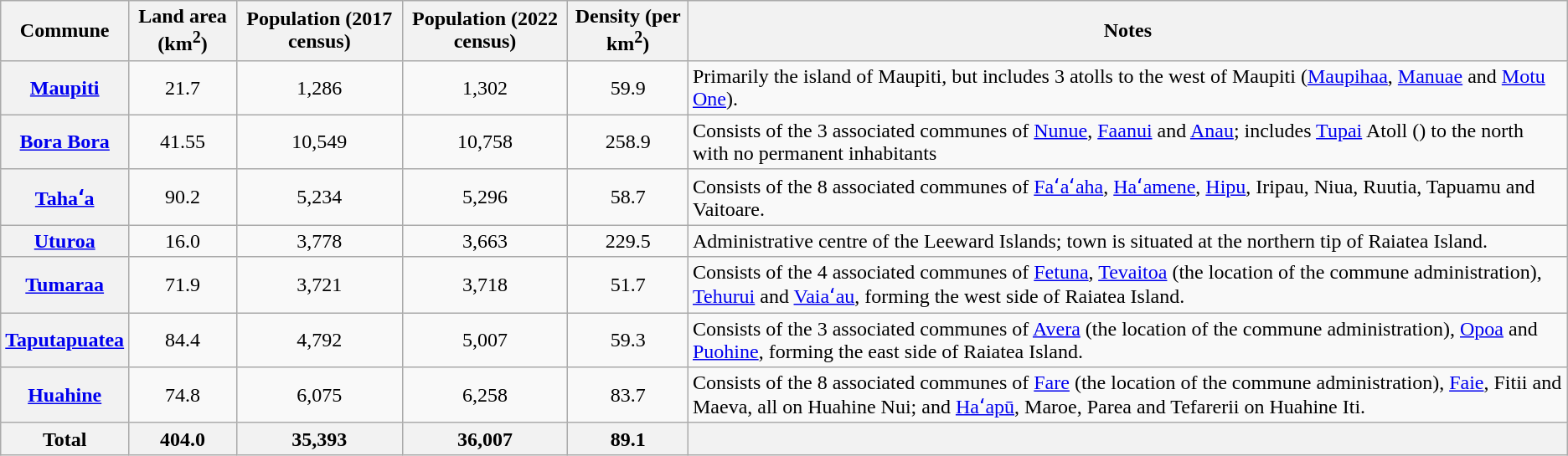<table class="wikitable plainrowheaders sortable static-row-numbers sort-under col1right" style="text-align: center;">
<tr>
<th scope="col">Commune</th>
<th scope="col">Land area (km<sup>2</sup>)</th>
<th scope="col">Population (2017 census)</th>
<th scope="col">Population (2022 census)</th>
<th scope="col">Density (per km<sup>2</sup>)</th>
<th scope="col">Notes</th>
</tr>
<tr>
<th scope="row"><a href='#'>Maupiti</a></th>
<td>21.7</td>
<td>1,286</td>
<td>1,302</td>
<td>59.9</td>
<td style="text-align: left;">Primarily the island of Maupiti, but includes 3 atolls to the west of Maupiti (<a href='#'>Maupihaa</a>, <a href='#'>Manuae</a> and <a href='#'>Motu One</a>).</td>
</tr>
<tr>
<th scope="row"><a href='#'>Bora Bora</a></th>
<td>41.55</td>
<td>10,549</td>
<td>10,758</td>
<td>258.9</td>
<td style="text-align: left;">Consists of the 3 associated communes of <a href='#'>Nunue</a>, <a href='#'>Faanui</a> and <a href='#'>Anau</a>; includes <a href='#'>Tupai</a> Atoll () to the north with no permanent inhabitants</td>
</tr>
<tr>
<th scope="row"><a href='#'>Tahaʻa</a></th>
<td>90.2</td>
<td>5,234</td>
<td>5,296</td>
<td>58.7</td>
<td style="text-align: left;">Consists of the 8 associated communes of <a href='#'>Faʻaʻaha</a>, <a href='#'>Haʻamene</a>, <a href='#'>Hipu</a>, Iripau, Niua, Ruutia, Tapuamu and Vaitoare.</td>
</tr>
<tr>
<th scope="row"><a href='#'>Uturoa</a></th>
<td>16.0</td>
<td>3,778</td>
<td>3,663</td>
<td>229.5</td>
<td style="text-align: left;">Administrative centre of the Leeward Islands; town is situated at the northern tip of Raiatea Island.</td>
</tr>
<tr>
<th scope="row"><a href='#'>Tumaraa</a></th>
<td>71.9</td>
<td>3,721</td>
<td>3,718</td>
<td>51.7</td>
<td style="text-align: left;">Consists of the 4 associated communes of <a href='#'>Fetuna</a>, <a href='#'>Tevaitoa</a> (the location of the commune administration), <a href='#'>Tehurui</a> and <a href='#'>Vaiaʻau</a>, forming the west side of Raiatea Island.</td>
</tr>
<tr>
<th scope="row"><a href='#'>Taputapuatea</a></th>
<td>84.4</td>
<td>4,792</td>
<td>5,007</td>
<td>59.3</td>
<td style="text-align: left;">Consists of the 3 associated communes of <a href='#'>Avera</a> (the location of the commune administration), <a href='#'>Opoa</a> and <a href='#'>Puohine</a>, forming the east side of Raiatea Island.</td>
</tr>
<tr>
<th scope="row"><a href='#'>Huahine</a></th>
<td>74.8</td>
<td>6,075</td>
<td>6,258</td>
<td>83.7</td>
<td style="text-align: left;">Consists of the 8 associated communes of <a href='#'>Fare</a> (the location of the commune administration), <a href='#'>Faie</a>, Fitii and Maeva, all on Huahine Nui; and <a href='#'>Haʻapū</a>, Maroe, Parea and Tefarerii on Huahine Iti.</td>
</tr>
<tr>
<th>Total</th>
<th>404.0</th>
<th>35,393</th>
<th>36,007</th>
<th>89.1</th>
<th></th>
</tr>
</table>
